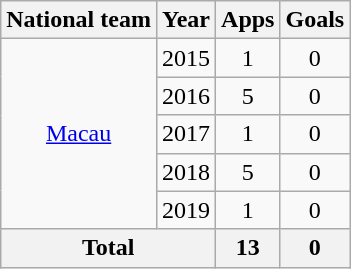<table class="wikitable" style="text-align:center">
<tr>
<th>National team</th>
<th>Year</th>
<th>Apps</th>
<th>Goals</th>
</tr>
<tr>
<td rowspan="5"><a href='#'>Macau</a></td>
<td>2015</td>
<td>1</td>
<td>0</td>
</tr>
<tr>
<td>2016</td>
<td>5</td>
<td>0</td>
</tr>
<tr>
<td>2017</td>
<td>1</td>
<td>0</td>
</tr>
<tr>
<td>2018</td>
<td>5</td>
<td>0</td>
</tr>
<tr>
<td>2019</td>
<td>1</td>
<td>0</td>
</tr>
<tr>
<th colspan=2>Total</th>
<th>13</th>
<th>0</th>
</tr>
</table>
